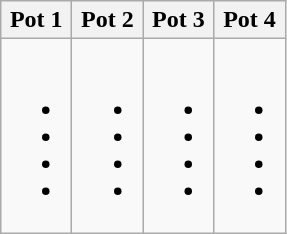<table class="wikitable">
<tr>
<th style="width: 25%;">Pot 1</th>
<th style="width: 25%;">Pot 2</th>
<th style="width: 25%;">Pot 3</th>
<th style="width: 25%;">Pot 4</th>
</tr>
<tr style="vertical-align: top;">
<td><br><ul><li></li><li></li><li></li><li></li></ul></td>
<td><br><ul><li></li><li></li><li></li><li></li></ul></td>
<td><br><ul><li></li><li></li><li></li><li></li></ul></td>
<td><br><ul><li></li><li></li><li></li><li></li></ul></td>
</tr>
</table>
